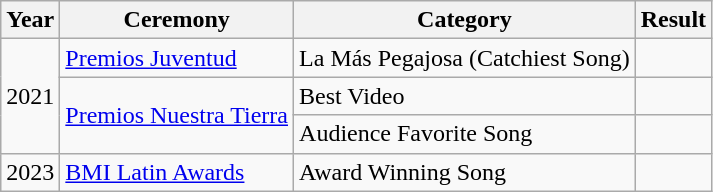<table class="wikitable plainrowheaders">
<tr>
<th scope="col">Year</th>
<th scope="col">Ceremony</th>
<th scope="col">Category</th>
<th scope="col">Result</th>
</tr>
<tr>
<td rowspan="3">2021</td>
<td><a href='#'>Premios Juventud</a></td>
<td>La Más Pegajosa (Catchiest Song)</td>
<td></td>
</tr>
<tr>
<td rowspan="2"><a href='#'>Premios Nuestra Tierra</a></td>
<td>Best Video</td>
<td></td>
</tr>
<tr>
<td>Audience Favorite Song</td>
<td></td>
</tr>
<tr>
<td rowspan="1">2023</td>
<td><a href='#'>BMI Latin Awards</a></td>
<td>Award Winning Song</td>
<td></td>
</tr>
</table>
